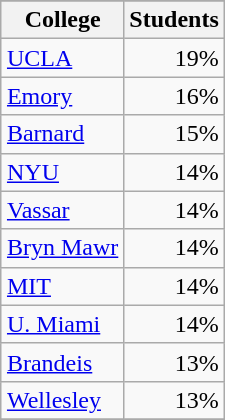<table class="wikitable sortable mw-collapsible mw-collapsed" style="float:right;">
<tr>
</tr>
<tr>
<th>College</th>
<th>Students</th>
</tr>
<tr>
<td align="left"><a href='#'>UCLA</a></td>
<td align="right">19%</td>
</tr>
<tr>
<td align="left"><a href='#'>Emory</a></td>
<td align="right">16%</td>
</tr>
<tr>
<td align="left"><a href='#'>Barnard</a></td>
<td align="right">15%</td>
</tr>
<tr>
<td align="left"><a href='#'>NYU</a></td>
<td align="right">14%</td>
</tr>
<tr>
<td align="left"><a href='#'>Vassar</a></td>
<td align="right">14%</td>
</tr>
<tr>
<td align="left"><a href='#'>Bryn Mawr</a></td>
<td align="right">14%</td>
</tr>
<tr>
<td align="left"><a href='#'>MIT</a></td>
<td align="right">14%</td>
</tr>
<tr>
<td align="left"><a href='#'>U. Miami</a></td>
<td align="right">14%</td>
</tr>
<tr>
<td align="left"><a href='#'>Brandeis</a></td>
<td align="right">13%</td>
</tr>
<tr>
<td align="left"><a href='#'>Wellesley</a></td>
<td align="right">13%</td>
</tr>
<tr>
</tr>
</table>
